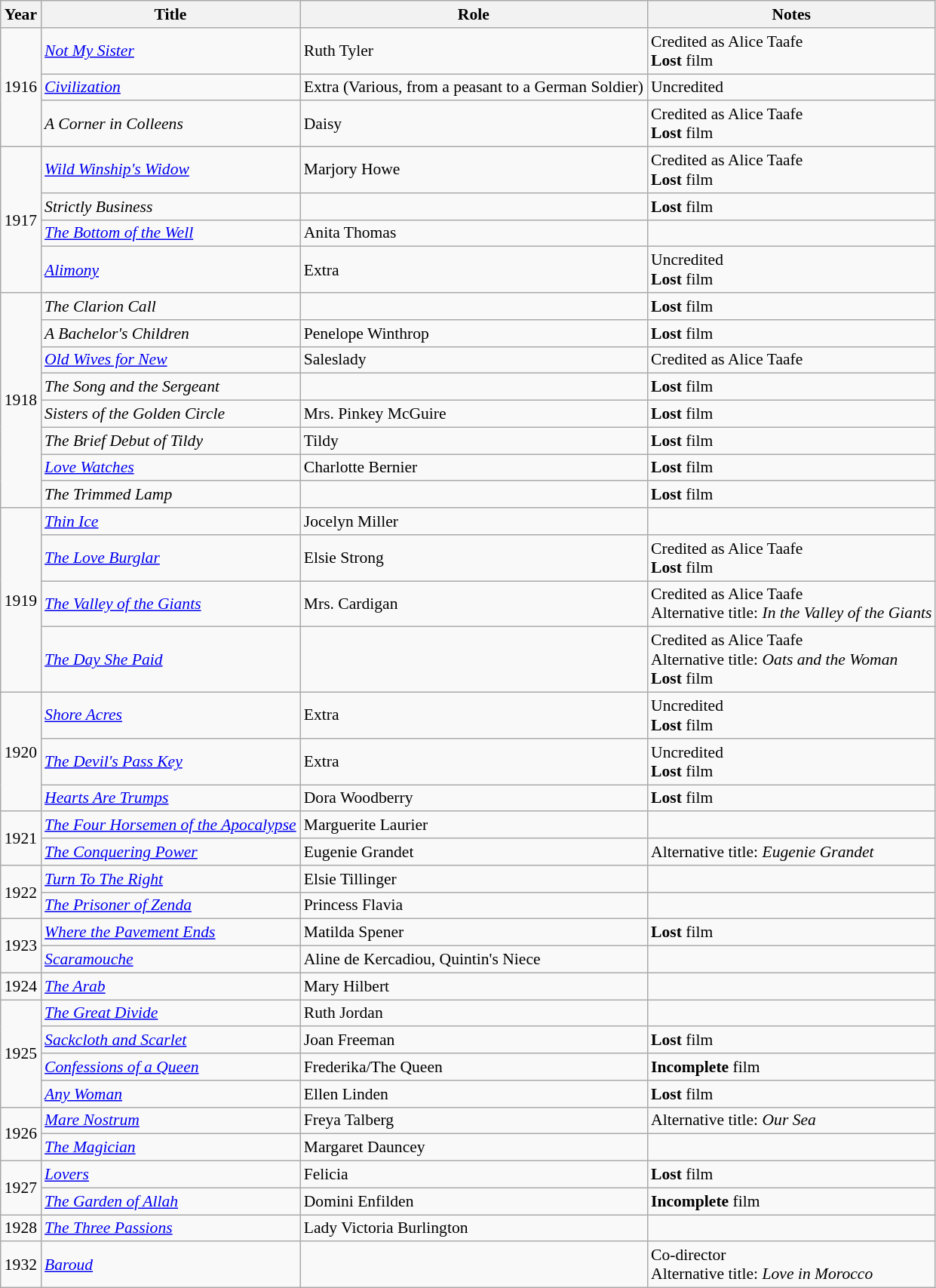<table class="wikitable" style="font-size: 90%;">
<tr>
<th>Year</th>
<th>Title</th>
<th>Role</th>
<th>Notes</th>
</tr>
<tr>
<td rowspan=3>1916</td>
<td><em><a href='#'>Not My Sister</a></em></td>
<td>Ruth Tyler</td>
<td>Credited as Alice Taafe<br><strong>Lost</strong> film</td>
</tr>
<tr>
<td><em><a href='#'>Civilization</a></em></td>
<td>Extra (Various, from a peasant to a German Soldier)</td>
<td>Uncredited</td>
</tr>
<tr>
<td><em>A Corner in Colleens</em></td>
<td>Daisy</td>
<td>Credited as Alice Taafe<br><strong>Lost</strong> film</td>
</tr>
<tr>
<td rowspan=4>1917</td>
<td><em><a href='#'>Wild Winship's Widow</a></em></td>
<td>Marjory Howe</td>
<td>Credited as Alice Taafe<br><strong>Lost</strong> film</td>
</tr>
<tr>
<td><em>Strictly Business</em></td>
<td></td>
<td><strong>Lost</strong> film</td>
</tr>
<tr>
<td><em><a href='#'>The Bottom of the Well</a></em></td>
<td>Anita Thomas</td>
<td></td>
</tr>
<tr>
<td><em><a href='#'>Alimony</a></em></td>
<td>Extra</td>
<td>Uncredited<br><strong>Lost</strong> film</td>
</tr>
<tr>
<td rowspan=8>1918</td>
<td><em>The Clarion Call</em></td>
<td></td>
<td><strong>Lost</strong> film</td>
</tr>
<tr>
<td><em>A Bachelor's Children</em></td>
<td>Penelope Winthrop</td>
<td><strong>Lost</strong> film</td>
</tr>
<tr>
<td><em><a href='#'>Old Wives for New</a></em></td>
<td>Saleslady</td>
<td>Credited as Alice Taafe</td>
</tr>
<tr>
<td><em>The Song and the Sergeant </em></td>
<td></td>
<td><strong>Lost</strong> film</td>
</tr>
<tr>
<td><em>Sisters of the Golden Circle</em></td>
<td>Mrs. Pinkey McGuire</td>
<td><strong>Lost</strong> film</td>
</tr>
<tr>
<td><em>The Brief Debut of Tildy</em></td>
<td>Tildy</td>
<td><strong>Lost</strong> film</td>
</tr>
<tr>
<td><em><a href='#'>Love Watches</a></em></td>
<td>Charlotte Bernier</td>
<td><strong>Lost</strong> film</td>
</tr>
<tr>
<td><em>The Trimmed Lamp</em></td>
<td></td>
<td><strong>Lost</strong> film</td>
</tr>
<tr>
<td rowspan=4>1919</td>
<td><em><a href='#'>Thin Ice</a></em></td>
<td>Jocelyn Miller</td>
<td></td>
</tr>
<tr>
<td><em><a href='#'>The Love Burglar</a></em></td>
<td>Elsie Strong</td>
<td>Credited as Alice Taafe<br> <strong>Lost</strong> film</td>
</tr>
<tr>
<td><em><a href='#'>The Valley of the Giants</a></em></td>
<td>Mrs. Cardigan</td>
<td>Credited as Alice Taafe<br>Alternative title: <em>In the Valley of the Giants</em></td>
</tr>
<tr>
<td><em><a href='#'>The Day She Paid</a></em></td>
<td></td>
<td>Credited as Alice Taafe<br>Alternative title: <em>Oats and the Woman</em> <br> <strong>Lost</strong> film</td>
</tr>
<tr>
<td rowspan=3>1920</td>
<td><em><a href='#'>Shore Acres</a></em></td>
<td>Extra</td>
<td>Uncredited<br> <strong>Lost</strong> film</td>
</tr>
<tr>
<td><em><a href='#'>The Devil's Pass Key</a></em></td>
<td>Extra</td>
<td>Uncredited<br> <strong>Lost</strong> film</td>
</tr>
<tr>
<td><em><a href='#'>Hearts Are Trumps</a></em></td>
<td>Dora Woodberry</td>
<td><strong>Lost</strong> film</td>
</tr>
<tr>
<td rowspan=2>1921</td>
<td><em><a href='#'>The Four Horsemen of the Apocalypse</a></em></td>
<td>Marguerite Laurier</td>
<td></td>
</tr>
<tr>
<td><em><a href='#'>The Conquering Power</a></em></td>
<td>Eugenie Grandet</td>
<td>Alternative title: <em>Eugenie Grandet</em></td>
</tr>
<tr>
<td rowspan=2>1922</td>
<td><em><a href='#'>Turn To The Right</a></em></td>
<td>Elsie Tillinger</td>
<td></td>
</tr>
<tr>
<td><em><a href='#'>The Prisoner of Zenda</a></em></td>
<td>Princess Flavia</td>
<td></td>
</tr>
<tr>
<td rowspan=2>1923</td>
<td><em><a href='#'>Where the Pavement Ends</a></em></td>
<td>Matilda Spener</td>
<td><strong>Lost</strong> film</td>
</tr>
<tr>
<td><em><a href='#'>Scaramouche</a></em></td>
<td>Aline de Kercadiou, Quintin's Niece</td>
<td></td>
</tr>
<tr>
<td>1924</td>
<td><em><a href='#'>The Arab</a></em></td>
<td>Mary Hilbert</td>
<td></td>
</tr>
<tr>
<td rowspan=4>1925</td>
<td><em><a href='#'>The Great Divide</a></em></td>
<td>Ruth Jordan</td>
<td></td>
</tr>
<tr>
<td><em><a href='#'>Sackcloth and Scarlet</a></em></td>
<td>Joan Freeman</td>
<td><strong>Lost</strong> film</td>
</tr>
<tr>
<td><em><a href='#'>Confessions of a Queen</a></em></td>
<td>Frederika/The Queen</td>
<td><strong>Incomplete</strong> film</td>
</tr>
<tr>
<td><em><a href='#'>Any Woman</a></em></td>
<td>Ellen Linden</td>
<td><strong>Lost</strong> film</td>
</tr>
<tr>
<td rowspan=2>1926</td>
<td><em><a href='#'>Mare Nostrum</a></em></td>
<td>Freya Talberg</td>
<td>Alternative title: <em>Our Sea</em></td>
</tr>
<tr>
<td><em><a href='#'>The Magician</a></em></td>
<td>Margaret Dauncey</td>
<td></td>
</tr>
<tr>
<td rowspan=2>1927</td>
<td><em><a href='#'>Lovers</a></em></td>
<td>Felicia</td>
<td><strong>Lost</strong> film</td>
</tr>
<tr>
<td><em><a href='#'>The Garden of Allah</a></em></td>
<td>Domini Enfilden</td>
<td><strong>Incomplete</strong> film</td>
</tr>
<tr>
<td>1928</td>
<td><em><a href='#'>The Three Passions</a></em></td>
<td>Lady Victoria Burlington</td>
<td></td>
</tr>
<tr>
<td>1932</td>
<td><em><a href='#'>Baroud</a></em></td>
<td></td>
<td>Co-director<br>Alternative title: <em>Love in Morocco</em></td>
</tr>
</table>
